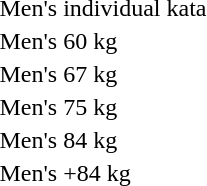<table>
<tr>
<td rowspan=2>Men's individual kata</td>
<td rowspan=2></td>
<td rowspan=2></td>
<td></td>
</tr>
<tr>
<td></td>
</tr>
<tr>
<td rowspan=2>Men's 60 kg</td>
<td rowspan=2></td>
<td rowspan=2></td>
<td></td>
</tr>
<tr>
<td></td>
</tr>
<tr>
<td rowspan=2>Men's 67 kg</td>
<td rowspan=2></td>
<td rowspan=2></td>
<td></td>
</tr>
<tr>
<td></td>
</tr>
<tr>
<td rowspan=2>Men's 75 kg</td>
<td rowspan=2></td>
<td rowspan=2></td>
<td></td>
</tr>
<tr>
<td></td>
</tr>
<tr>
<td rowspan=2>Men's 84 kg</td>
<td rowspan=2></td>
<td rowspan=2></td>
<td></td>
</tr>
<tr>
<td></td>
</tr>
<tr>
<td rowspan=2>Men's +84 kg</td>
<td rowspan=2></td>
<td rowspan=2></td>
<td></td>
</tr>
<tr>
<td></td>
</tr>
</table>
